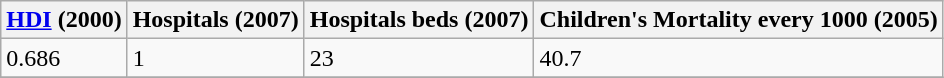<table class="wikitable" border="1">
<tr>
<th><a href='#'>HDI</a> (2000)</th>
<th>Hospitals (2007)</th>
<th>Hospitals beds (2007)</th>
<th>Children's Mortality every 1000 (2005)</th>
</tr>
<tr>
<td>0.686</td>
<td>1</td>
<td>23</td>
<td>40.7</td>
</tr>
<tr>
</tr>
</table>
